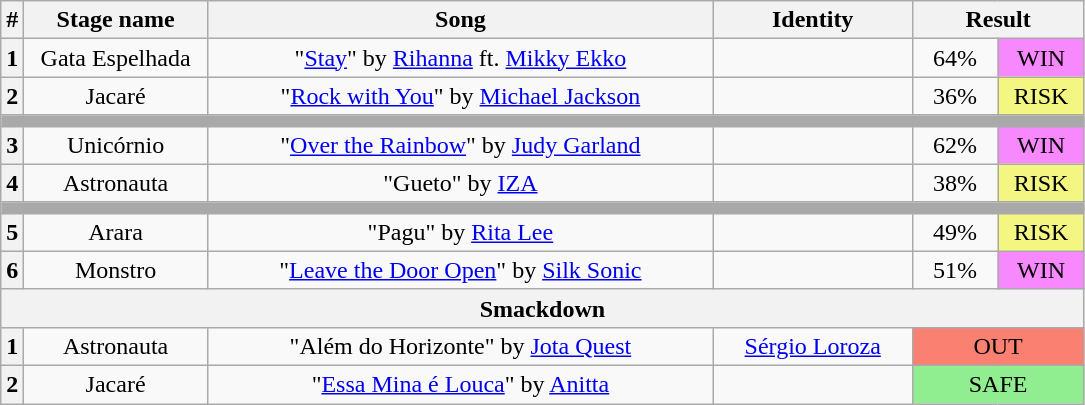<table class="wikitable plainrowheaders" style="text-align: center;">
<tr>
<th>#</th>
<th width=115>Stage name</th>
<th width=330>Song</th>
<th width=125>Identity</th>
<th width=100 colspan=2>Result</th>
</tr>
<tr>
<th>1</th>
<td>Gata Espelhada</td>
<td>"<a href='#'>Stay</a>" by <a href='#'>Rihanna</a> ft. <a href='#'>Mikky Ekko</a></td>
<td></td>
<td width=50>64%</td>
<td width=50 bgcolor="#F888FD">WIN</td>
</tr>
<tr>
<th>2</th>
<td>Jacaré</td>
<td>"<a href='#'>Rock with You</a>" by <a href='#'>Michael Jackson</a></td>
<td></td>
<td>36%</td>
<td bgcolor="#F3F781">RISK</td>
</tr>
<tr>
<td bgcolor="#A9A9A9" colspan="6"></td>
</tr>
<tr>
<th>3</th>
<td>Unicórnio</td>
<td>"<a href='#'>Over the Rainbow</a>" by <a href='#'>Judy Garland</a></td>
<td></td>
<td>62%</td>
<td bgcolor="#F888FD">WIN</td>
</tr>
<tr>
<th>4</th>
<td>Astronauta</td>
<td>"Gueto" by <a href='#'>IZA</a></td>
<td></td>
<td>38%</td>
<td bgcolor="#F3F781">RISK</td>
</tr>
<tr>
<td bgcolor="#A9A9A9" colspan="6"></td>
</tr>
<tr>
<th>5</th>
<td>Arara</td>
<td>"Pagu" by <a href='#'>Rita Lee</a></td>
<td></td>
<td>49%</td>
<td bgcolor="#F3F781">RISK</td>
</tr>
<tr>
<th>6</th>
<td>Monstro</td>
<td>"<a href='#'>Leave the Door Open</a>" by <a href='#'>Silk Sonic</a></td>
<td></td>
<td>51%</td>
<td bgcolor="#F888FD">WIN</td>
</tr>
<tr>
<th colspan="6">Smackdown</th>
</tr>
<tr>
<th>1</th>
<td>Astronauta</td>
<td>"Além do Horizonte" by <a href='#'>Jota Quest</a></td>
<td><a href='#'>Sérgio Loroza</a></td>
<td colspan="2" bgcolor="#FA8072">OUT</td>
</tr>
<tr>
<th>2</th>
<td>Jacaré</td>
<td>"<a href='#'>Essa Mina é Louca</a>" by <a href='#'>Anitta</a></td>
<td></td>
<td colspan="2" bgcolor="lightgreen">SAFE</td>
</tr>
</table>
